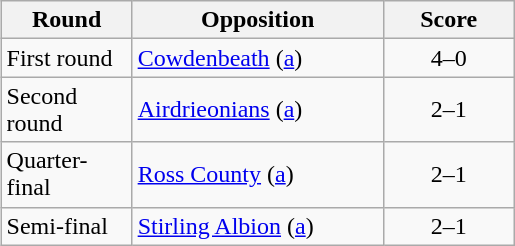<table class="wikitable" style="text-align:left;margin-left:1em;float:right">
<tr>
<th width=80>Round</th>
<th width=160>Opposition</th>
<th width=80>Score</th>
</tr>
<tr>
<td>First round</td>
<td><a href='#'>Cowdenbeath</a> (<a href='#'>a</a>)</td>
<td align=center>4–0</td>
</tr>
<tr>
<td>Second round</td>
<td><a href='#'>Airdrieonians</a> (<a href='#'>a</a>)</td>
<td align=center>2–1</td>
</tr>
<tr>
<td>Quarter-final</td>
<td><a href='#'>Ross County</a> (<a href='#'>a</a>)</td>
<td align=center>2–1</td>
</tr>
<tr>
<td>Semi-final</td>
<td><a href='#'>Stirling Albion</a> (<a href='#'>a</a>)</td>
<td align=center>2–1</td>
</tr>
</table>
